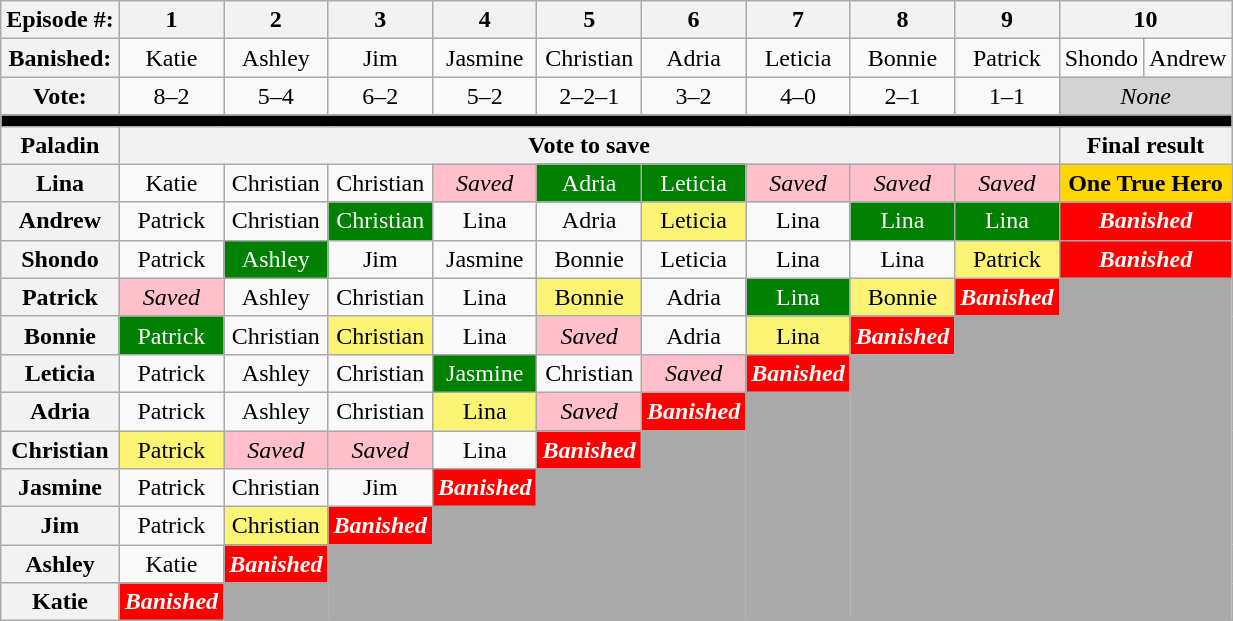<table class="wikitable" style="text-align:center">
<tr>
<th>Episode #:</th>
<th>1</th>
<th>2</th>
<th>3</th>
<th>4</th>
<th>5</th>
<th>6</th>
<th>7</th>
<th>8</th>
<th>9</th>
<th colspan=2>10</th>
</tr>
<tr>
<th>Banished:</th>
<td>Katie</td>
<td>Ashley</td>
<td>Jim</td>
<td>Jasmine</td>
<td>Christian</td>
<td>Adria</td>
<td>Leticia</td>
<td>Bonnie</td>
<td>Patrick</td>
<td>Shondo</td>
<td>Andrew</td>
</tr>
<tr>
<th>Vote:</th>
<td>8–2</td>
<td>5–4</td>
<td>6–2</td>
<td>5–2</td>
<td>2–2–1</td>
<td>3–2</td>
<td>4–0</td>
<td>2–1</td>
<td>1–1</td>
<td colspan=2 bgcolor="lightgrey"><em>None</em></td>
</tr>
<tr>
<td colspan="20" bgcolor="black"></td>
</tr>
<tr>
<th>Paladin</th>
<th colspan=9>Vote to save</th>
<th colspan=2>Final result</th>
</tr>
<tr>
<th>Lina</th>
<td>Katie</td>
<td>Christian</td>
<td>Christian</td>
<td style="background:pink"><em>Saved</em></td>
<td style="background:green;color:white">Adria</td>
<td style="background:green;color:white">Leticia</td>
<td style="background:pink"><em>Saved</em></td>
<td style="background:pink"><em>Saved</em></td>
<td style="background:pink"><em>Saved</em></td>
<td colspan=2 style="background:gold"><strong>One True Hero</strong></td>
</tr>
<tr>
<th>Andrew</th>
<td>Patrick</td>
<td>Christian</td>
<td style="background:green;color:white">Christian</td>
<td>Lina</td>
<td>Adria</td>
<td style="background:#FBF373">Leticia</td>
<td>Lina</td>
<td style="background:green;color:white">Lina</td>
<td style="background:green;color:white">Lina</td>
<td colspan=2 style="background:red;color:white;"><strong><em>Banished</em></strong></td>
</tr>
<tr>
<th>Shondo</th>
<td>Patrick</td>
<td style="background:green;color:white">Ashley</td>
<td>Jim</td>
<td>Jasmine</td>
<td>Bonnie</td>
<td>Leticia</td>
<td>Lina</td>
<td>Lina</td>
<td style="background:#FBF373">Patrick</td>
<td colspan=2 style="background:red;color:white;"><strong><em>Banished</em></strong></td>
</tr>
<tr>
<th>Patrick</th>
<td style="background:pink"><em>Saved</em></td>
<td>Ashley</td>
<td>Christian</td>
<td>Lina</td>
<td style="background:#FBF373">Bonnie</td>
<td>Adria</td>
<td style="background:green;color:white">Lina</td>
<td style="background:#FBF373">Bonnie</td>
<td style="background:red;color:white;"><strong><em>Banished</em></strong></td>
<td rowspan="9" colspan="2" bgcolor=darkgray></td>
</tr>
<tr>
<th>Bonnie</th>
<td style="background:green;color:white">Patrick</td>
<td>Christian</td>
<td style="background:#FBF373">Christian</td>
<td>Lina</td>
<td style="background:pink"><em>Saved</em></td>
<td>Adria</td>
<td style="background:#FBF373">Lina</td>
<td style="background:red;color:white;"><strong><em>Banished</em></strong></td>
<td rowspan="8" bgcolor=darkgray></td>
</tr>
<tr>
<th>Leticia</th>
<td>Patrick</td>
<td>Ashley</td>
<td>Christian</td>
<td style="background:green;color:white">Jasmine</td>
<td>Christian</td>
<td style="background:pink"><em>Saved</em></td>
<td style="background:red;color:white;"><strong><em>Banished</em></strong></td>
<td rowspan="7" bgcolor=darkgray></td>
</tr>
<tr>
<th>Adria</th>
<td>Patrick</td>
<td>Ashley</td>
<td>Christian</td>
<td style="background:#FBF373">Lina</td>
<td style="background:pink"><em>Saved</em></td>
<td style="background:red;color:white;"><strong><em>Banished</em></strong></td>
<td rowspan="6" bgcolor=darkgray></td>
</tr>
<tr>
<th>Christian</th>
<td style="background:#FBF373">Patrick</td>
<td style="background:pink"><em>Saved</em></td>
<td style="background:pink"><em>Saved</em></td>
<td>Lina</td>
<td style="background:red;color:white;"><strong><em>Banished</em></strong></td>
<td rowspan="5" bgcolor=darkgray></td>
</tr>
<tr>
<th>Jasmine</th>
<td>Patrick</td>
<td>Christian</td>
<td>Jim</td>
<td style="background:red;color:white;"><strong><em>Banished</em></strong></td>
<td rowspan="4" bgcolor=darkgray></td>
</tr>
<tr>
<th>Jim</th>
<td>Patrick</td>
<td style="background:#FBF373">Christian</td>
<td style="background:red;color:white;"><strong><em>Banished</em></strong></td>
<td rowspan="3" bgcolor=darkgray></td>
</tr>
<tr>
<th>Ashley</th>
<td>Katie</td>
<td style="background:red;color:white;"><strong><em>Banished</em></strong></td>
<td rowspan="2" bgcolor=darkgray></td>
</tr>
<tr>
<th>Katie</th>
<td style="background:red;color:white;"><strong><em>Banished</em></strong></td>
<td bgcolor=darkgray></td>
</tr>
</table>
